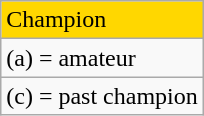<table class="wikitable">
<tr style="background:gold">
<td>Champion</td>
</tr>
<tr>
<td>(a) = amateur</td>
</tr>
<tr>
<td>(c) = past champion</td>
</tr>
</table>
